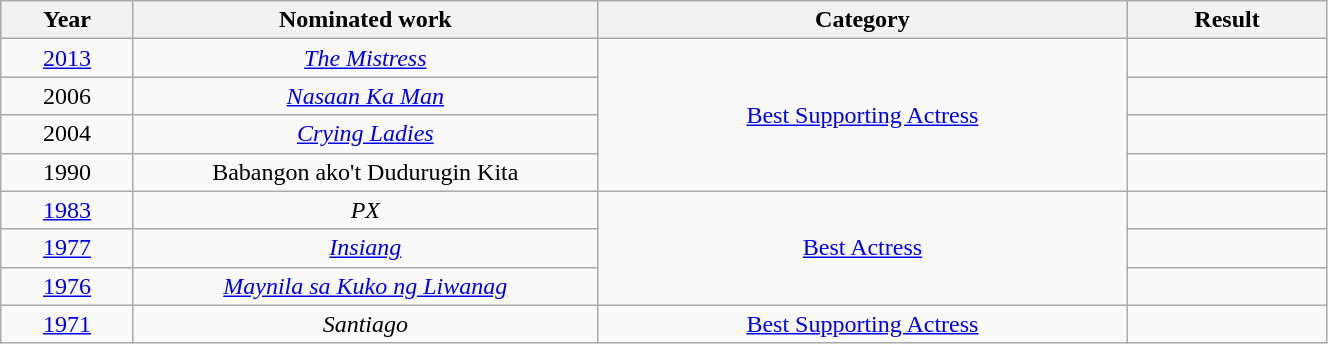<table width="70%" class="wikitable sortable">
<tr>
<th width="10%">Year</th>
<th width="35%">Nominated work</th>
<th width="40%">Category</th>
<th width="15%">Result</th>
</tr>
<tr>
<td align="center"><a href='#'>2013</a></td>
<td align="center"><em><a href='#'>The Mistress</a></em></td>
<td align="center" rowspan="4"><a href='#'>Best Supporting Actress</a></td>
<td></td>
</tr>
<tr>
<td align="center">2006</td>
<td align="center"><em><a href='#'>Nasaan Ka Man</a></em></td>
<td></td>
</tr>
<tr>
<td align="center">2004</td>
<td align="center"><em><a href='#'>Crying Ladies</a></em></td>
<td></td>
</tr>
<tr>
<td align="center">1990</td>
<td align="center">Babangon ako't Dudurugin Kita</td>
<td></td>
</tr>
<tr>
<td align="center"><a href='#'>1983</a></td>
<td align="center"><em>PX</em></td>
<td align="center" rowspan = 3><a href='#'>Best Actress</a></td>
<td></td>
</tr>
<tr>
<td align="center"><a href='#'>1977</a></td>
<td align="center"><em><a href='#'>Insiang</a></em></td>
<td></td>
</tr>
<tr>
<td align="center"><a href='#'>1976</a></td>
<td align="center"><em><a href='#'>Maynila sa Kuko ng Liwanag</a></em></td>
<td></td>
</tr>
<tr>
<td align="center"><a href='#'>1971</a></td>
<td align="center"><em>Santiago</em></td>
<td align="center"><a href='#'>Best Supporting Actress</a></td>
<td></td>
</tr>
</table>
